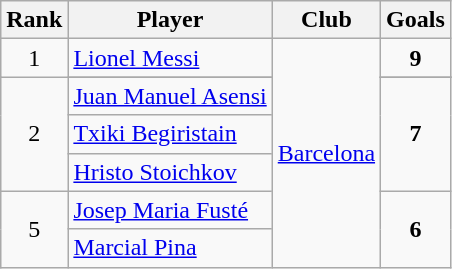<table class="wikitable">
<tr>
<th>Rank</th>
<th>Player</th>
<th>Club</th>
<th>Goals</th>
</tr>
<tr>
<td align="center">1</td>
<td> <a href='#'>Lionel Messi</a></td>
<td rowspan="7"> <a href='#'>Barcelona</a></td>
<td align="center"><strong>9</strong></td>
</tr>
<tr>
<td rowspan="4" align="center">2</td>
</tr>
<tr>
<td> <a href='#'>Juan Manuel Asensi</a></td>
<td rowspan="3" align="center"><strong>7</strong></td>
</tr>
<tr>
<td> <a href='#'>Txiki Begiristain</a></td>
</tr>
<tr>
<td> <a href='#'>Hristo Stoichkov</a></td>
</tr>
<tr>
<td rowspan="2" align="center">5</td>
<td> <a href='#'>Josep Maria Fusté</a></td>
<td rowspan="2" align="center"><strong>6</strong></td>
</tr>
<tr>
<td> <a href='#'>Marcial Pina</a></td>
</tr>
</table>
